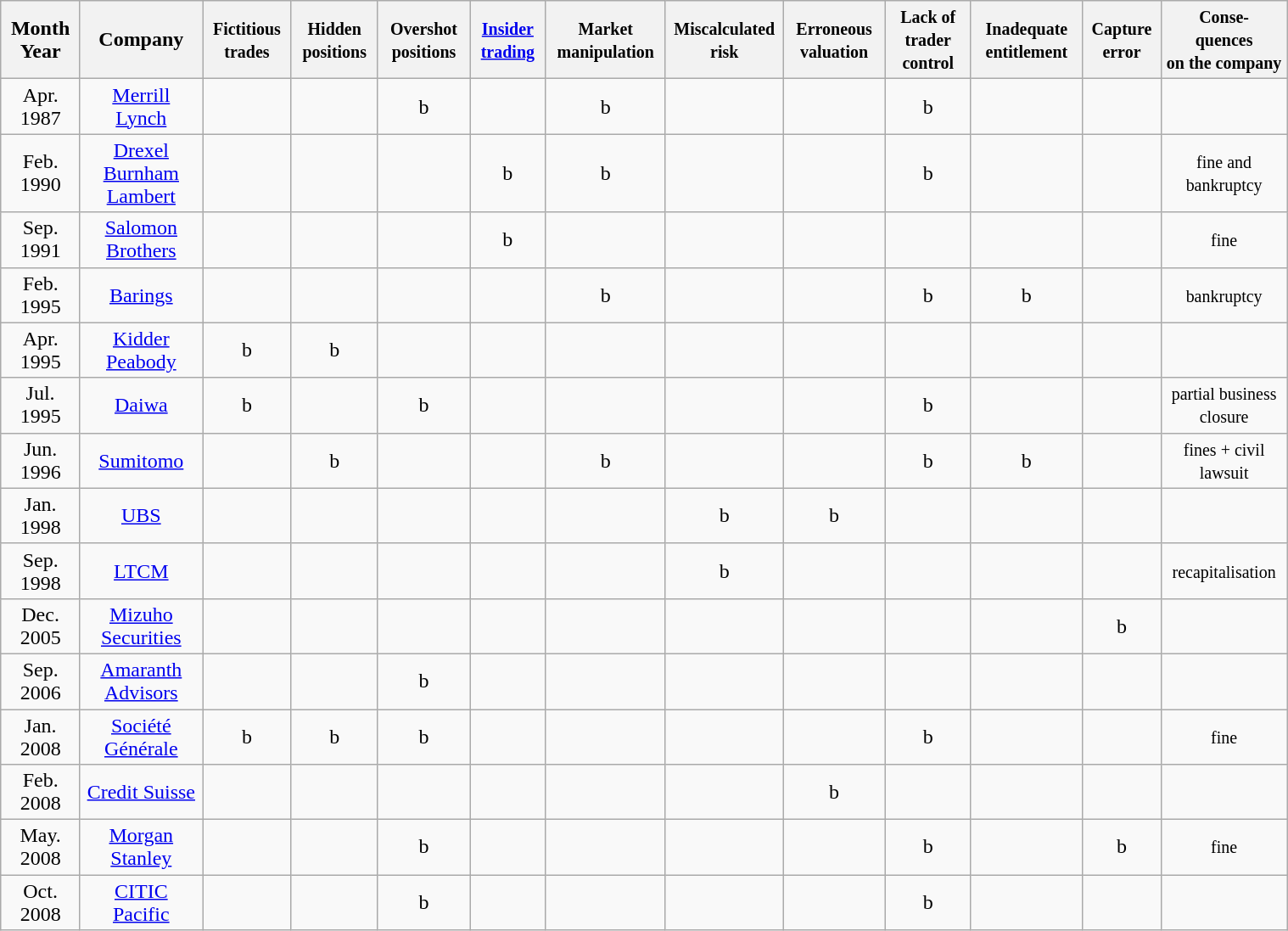<table class="wikitable sortable centre" style="width:80%; margin:auto;">
<tr>
<th>Month Year</th>
<th>Company</th>
<th><small>Fictitious trades </small></th>
<th><small>Hidden positions</small></th>
<th><small>Overshot positions</small></th>
<th><small><a href='#'>Insider trading</a></small></th>
<th><small>Market manipulation</small></th>
<th><small>Miscalculated risk</small></th>
<th><small>Erroneous valuation</small></th>
<th><small>Lack of trader control</small></th>
<th><small>Inadequate entitlement</small></th>
<th><small>Capture error</small></th>
<th class="unsortable"><small>Conse-<br>quences<br> on the company</small></th>
</tr>
<tr style="text-align:center;">
<td>Apr. 1987</td>
<td><a href='#'>Merrill Lynch</a></td>
<td></td>
<td></td>
<td><span>b</span></td>
<td></td>
<td><span>b</span></td>
<td></td>
<td></td>
<td><span>b</span></td>
<td></td>
<td></td>
<td></td>
</tr>
<tr style="text-align:center;">
<td>Feb. 1990</td>
<td><a href='#'>Drexel Burnham Lambert</a></td>
<td></td>
<td></td>
<td></td>
<td><span>b</span></td>
<td><span>b</span></td>
<td></td>
<td></td>
<td><span>b</span></td>
<td></td>
<td></td>
<td><small>fine and bankruptcy </small></td>
</tr>
<tr style="text-align:center;">
<td>Sep. 1991</td>
<td><a href='#'>Salomon Brothers</a></td>
<td></td>
<td></td>
<td></td>
<td><span>b</span></td>
<td></td>
<td></td>
<td></td>
<td></td>
<td></td>
<td></td>
<td><small>fine</small></td>
</tr>
<tr style="text-align:center;">
<td>Feb. 1995</td>
<td><a href='#'>Barings</a></td>
<td></td>
<td></td>
<td></td>
<td></td>
<td><span>b</span></td>
<td></td>
<td></td>
<td><span>b</span></td>
<td><span>b</span></td>
<td></td>
<td><small>bankruptcy</small></td>
</tr>
<tr style="text-align:center;">
<td>Apr. 1995</td>
<td><a href='#'>Kidder Peabody</a></td>
<td><span>b</span></td>
<td><span>b</span></td>
<td></td>
<td></td>
<td></td>
<td></td>
<td></td>
<td></td>
<td></td>
<td></td>
<td></td>
</tr>
<tr style="text-align:center;">
<td>Jul. 1995</td>
<td><a href='#'>Daiwa</a></td>
<td><span>b</span></td>
<td></td>
<td><span>b</span></td>
<td></td>
<td></td>
<td></td>
<td></td>
<td><span>b</span></td>
<td></td>
<td></td>
<td><small>partial business closure</small></td>
</tr>
<tr style="text-align:center;">
<td>Jun. 1996</td>
<td><a href='#'>Sumitomo</a></td>
<td></td>
<td><span>b</span></td>
<td></td>
<td></td>
<td><span>b</span></td>
<td></td>
<td></td>
<td><span>b</span></td>
<td><span>b</span></td>
<td></td>
<td><small>fines + civil lawsuit</small></td>
</tr>
<tr style="text-align:center;">
<td>Jan. 1998</td>
<td><a href='#'>UBS</a></td>
<td></td>
<td></td>
<td></td>
<td></td>
<td></td>
<td><span>b</span></td>
<td><span>b</span></td>
<td></td>
<td></td>
<td></td>
<td></td>
</tr>
<tr style="text-align:center;">
<td>Sep. 1998</td>
<td><a href='#'>LTCM</a></td>
<td></td>
<td></td>
<td></td>
<td></td>
<td></td>
<td><span>b</span></td>
<td></td>
<td></td>
<td></td>
<td></td>
<td><small>recapitalisation</small></td>
</tr>
<tr style="text-align:center;">
<td>Dec. 2005</td>
<td><a href='#'>Mizuho Securities</a></td>
<td></td>
<td></td>
<td></td>
<td></td>
<td></td>
<td></td>
<td></td>
<td></td>
<td></td>
<td><span>b</span></td>
<td></td>
</tr>
<tr style="text-align:center;">
<td>Sep. 2006</td>
<td><a href='#'>Amaranth Advisors</a></td>
<td></td>
<td></td>
<td><span>b</span></td>
<td></td>
<td></td>
<td></td>
<td></td>
<td></td>
<td></td>
<td></td>
<td></td>
</tr>
<tr style="text-align:center;">
<td>Jan. 2008</td>
<td><a href='#'>Société Générale</a></td>
<td><span>b</span></td>
<td><span>b</span></td>
<td><span>b</span></td>
<td></td>
<td></td>
<td></td>
<td></td>
<td><span>b</span></td>
<td></td>
<td></td>
<td><small>fine</small></td>
</tr>
<tr style="text-align:center;">
<td>Feb. 2008</td>
<td><a href='#'>Credit Suisse</a></td>
<td></td>
<td></td>
<td></td>
<td></td>
<td></td>
<td></td>
<td><span>b</span></td>
<td></td>
<td></td>
<td></td>
<td></td>
</tr>
<tr style="text-align:center;">
<td>May. 2008</td>
<td><a href='#'>Morgan Stanley</a></td>
<td></td>
<td></td>
<td><span>b</span></td>
<td></td>
<td></td>
<td></td>
<td></td>
<td><span>b</span></td>
<td></td>
<td><span>b</span></td>
<td><small>fine</small></td>
</tr>
<tr style="text-align:center;">
<td>Oct. 2008</td>
<td><a href='#'>CITIC Pacific</a></td>
<td></td>
<td></td>
<td><span>b</span></td>
<td></td>
<td></td>
<td></td>
<td></td>
<td><span>b</span></td>
<td></td>
<td></td>
<td></td>
</tr>
</table>
